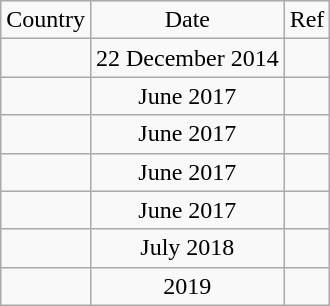<table class="wikitable" style="text-align:center">
<tr>
<td>Country</td>
<td>Date</td>
<td>Ref</td>
</tr>
<tr>
<td></td>
<td>22 December 2014</td>
<td></td>
</tr>
<tr>
<td></td>
<td>June 2017</td>
<td></td>
</tr>
<tr>
<td></td>
<td>June 2017</td>
<td></td>
</tr>
<tr>
<td></td>
<td>June 2017</td>
<td></td>
</tr>
<tr>
<td></td>
<td>June 2017</td>
<td></td>
</tr>
<tr>
<td></td>
<td>July 2018</td>
<td></td>
</tr>
<tr>
<td></td>
<td>2019</td>
<td></td>
</tr>
</table>
